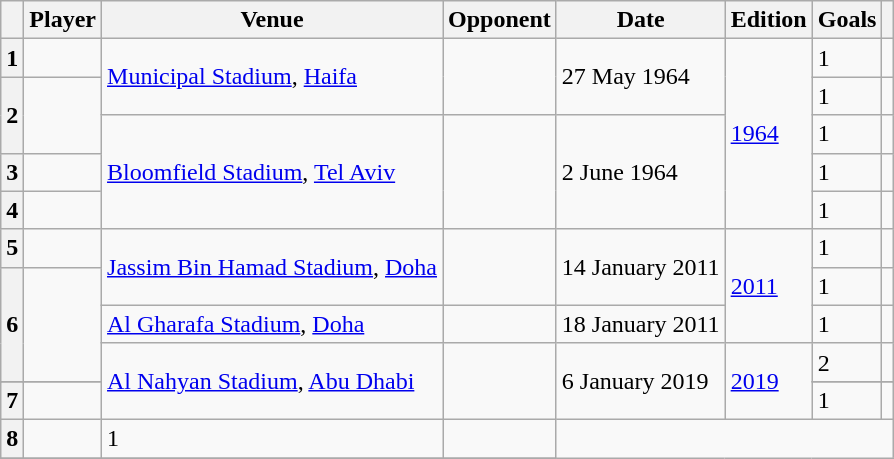<table class="wikitable sortable" style="text-align:centre;">
<tr>
<th scope=col data-sort-type="number"></th>
<th scope=col>Player</th>
<th scope=col>Venue</th>
<th scope=col>Opponent</th>
<th scope=col>Date</th>
<th scope=col>Edition</th>
<th scope=col data-sort-type="number">Goals</th>
<th scope="col" class=unsortable></th>
</tr>
<tr>
<th scope=row>1</th>
<td></td>
<td rowspan="2"><a href='#'>Municipal Stadium</a>, <a href='#'>Haifa</a></td>
<td rowspan="2"></td>
<td rowspan="2">27 May 1964</td>
<td rowspan="5"><a href='#'>1964</a></td>
<td>1</td>
<td></td>
</tr>
<tr>
<th scope=row rowspan="2">2</th>
<td rowspan="2"></td>
<td>1</td>
<td></td>
</tr>
<tr>
<td rowspan="3"><a href='#'>Bloomfield Stadium</a>, <a href='#'>Tel Aviv</a></td>
<td rowspan="3"></td>
<td rowspan="3">2 June 1964</td>
<td>1</td>
<td></td>
</tr>
<tr>
<th scope=row>3</th>
<td></td>
<td>1</td>
<td></td>
</tr>
<tr>
<th scope=row>4</th>
<td></td>
<td>1</td>
<td></td>
</tr>
<tr>
<th scope=row>5</th>
<td></td>
<td rowspan="2"><a href='#'>Jassim Bin Hamad Stadium</a>, <a href='#'>Doha</a></td>
<td rowspan="2"></td>
<td rowspan="2">14 January 2011</td>
<td rowspan="3"><a href='#'>2011</a></td>
<td>1</td>
<td></td>
</tr>
<tr>
<th scope=row rowspan="3">6</th>
<td rowspan="3"></td>
<td>1</td>
<td></td>
</tr>
<tr>
<td><a href='#'>Al Gharafa Stadium</a>, <a href='#'>Doha</a></td>
<td></td>
<td>18 January 2011</td>
<td>1</td>
<td></td>
</tr>
<tr>
<td rowspan="3"><a href='#'>Al Nahyan Stadium</a>, <a href='#'>Abu Dhabi</a></td>
<td rowspan="3"></td>
<td rowspan="3">6 January 2019</td>
<td rowspan="3"><a href='#'>2019</a></td>
<td>2</td>
<td></td>
</tr>
<tr>
</tr>
<tr>
<th scope=row>7</th>
<td></td>
<td>1</td>
<td></td>
</tr>
<tr>
<th scope=row>8</th>
<td></td>
<td>1</td>
<td></td>
</tr>
<tr>
</tr>
</table>
